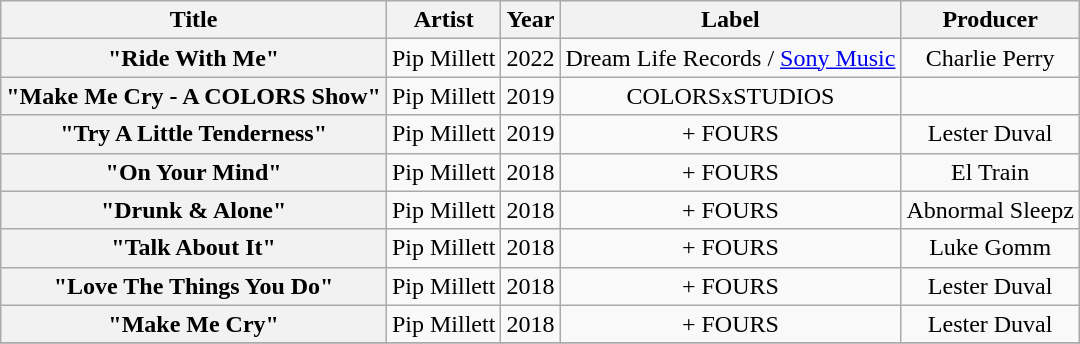<table class="wikitable plainrowheaders" style="text-align:center;">
<tr>
<th scope="col">Title</th>
<th scope="col">Artist</th>
<th scope="col">Year</th>
<th scope="col">Label</th>
<th scope="col">Producer</th>
</tr>
<tr>
<th scope="row">"Ride With Me"</th>
<td>Pip Millett</td>
<td>2022</td>
<td>Dream Life Records / <a href='#'>Sony Music</a></td>
<td>Charlie Perry</td>
</tr>
<tr>
<th scope="row">"Make Me Cry - A COLORS Show"</th>
<td>Pip Millett</td>
<td>2019</td>
<td>COLORSxSTUDIOS</td>
<td></td>
</tr>
<tr>
<th scope="row">"Try A Little Tenderness"</th>
<td>Pip Millett</td>
<td>2019</td>
<td>+ FOURS</td>
<td>Lester Duval</td>
</tr>
<tr>
<th scope="row">"On Your Mind"</th>
<td>Pip Millett</td>
<td>2018</td>
<td>+ FOURS</td>
<td>El Train</td>
</tr>
<tr>
<th scope="row">"Drunk & Alone"</th>
<td>Pip Millett</td>
<td>2018</td>
<td>+ FOURS</td>
<td>Abnormal Sleepz</td>
</tr>
<tr>
<th scope="row">"Talk About It"</th>
<td>Pip Millett</td>
<td>2018</td>
<td>+ FOURS</td>
<td>Luke Gomm</td>
</tr>
<tr>
<th scope="row">"Love The Things You Do"</th>
<td>Pip Millett</td>
<td>2018</td>
<td>+ FOURS</td>
<td>Lester Duval</td>
</tr>
<tr>
<th scope="row">"Make Me Cry"</th>
<td>Pip Millett</td>
<td>2018</td>
<td>+ FOURS</td>
<td>Lester Duval</td>
</tr>
<tr>
</tr>
</table>
